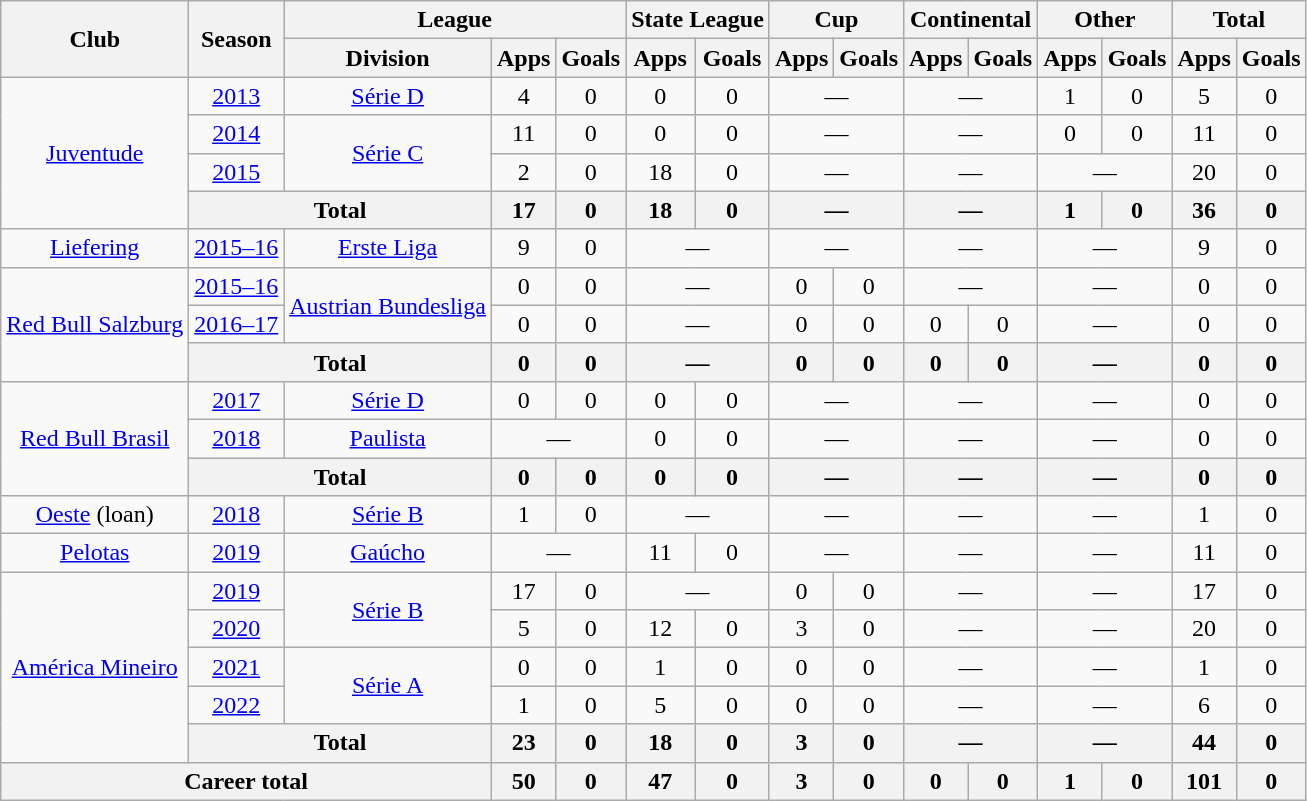<table class="wikitable" style="text-align: center">
<tr>
<th rowspan="2">Club</th>
<th rowspan="2">Season</th>
<th colspan="3">League</th>
<th colspan="2">State League</th>
<th colspan="2">Cup</th>
<th colspan="2">Continental</th>
<th colspan="2">Other</th>
<th colspan="2">Total</th>
</tr>
<tr>
<th>Division</th>
<th>Apps</th>
<th>Goals</th>
<th>Apps</th>
<th>Goals</th>
<th>Apps</th>
<th>Goals</th>
<th>Apps</th>
<th>Goals</th>
<th>Apps</th>
<th>Goals</th>
<th>Apps</th>
<th>Goals</th>
</tr>
<tr>
<td rowspan="4"><a href='#'>Juventude</a></td>
<td><a href='#'>2013</a></td>
<td><a href='#'>Série D</a></td>
<td>4</td>
<td>0</td>
<td>0</td>
<td>0</td>
<td colspan="2">—</td>
<td colspan="2">—</td>
<td>1</td>
<td>0</td>
<td>5</td>
<td>0</td>
</tr>
<tr>
<td><a href='#'>2014</a></td>
<td rowspan="2"><a href='#'>Série C</a></td>
<td>11</td>
<td>0</td>
<td>0</td>
<td>0</td>
<td colspan="2">—</td>
<td colspan="2">—</td>
<td>0</td>
<td>0</td>
<td>11</td>
<td>0</td>
</tr>
<tr>
<td><a href='#'>2015</a></td>
<td>2</td>
<td>0</td>
<td>18</td>
<td>0</td>
<td colspan="2">—</td>
<td colspan="2">—</td>
<td colspan="2">—</td>
<td>20</td>
<td>0</td>
</tr>
<tr>
<th colspan="2">Total</th>
<th>17</th>
<th>0</th>
<th>18</th>
<th>0</th>
<th colspan="2">—</th>
<th colspan="2">—</th>
<th>1</th>
<th>0</th>
<th>36</th>
<th>0</th>
</tr>
<tr>
<td><a href='#'>Liefering</a></td>
<td><a href='#'>2015–16</a></td>
<td><a href='#'>Erste Liga</a></td>
<td>9</td>
<td>0</td>
<td colspan="2">—</td>
<td colspan="2">—</td>
<td colspan="2">—</td>
<td colspan="2">—</td>
<td>9</td>
<td>0</td>
</tr>
<tr>
<td rowspan="3"><a href='#'>Red Bull Salzburg</a></td>
<td><a href='#'>2015–16</a></td>
<td rowspan="2"><a href='#'>Austrian Bundesliga</a></td>
<td>0</td>
<td>0</td>
<td colspan="2">—</td>
<td>0</td>
<td>0</td>
<td colspan="2">—</td>
<td colspan="2">—</td>
<td>0</td>
<td>0</td>
</tr>
<tr>
<td><a href='#'>2016–17</a></td>
<td>0</td>
<td>0</td>
<td colspan="2">—</td>
<td>0</td>
<td>0</td>
<td>0</td>
<td>0</td>
<td colspan="2">—</td>
<td>0</td>
<td>0</td>
</tr>
<tr>
<th colspan=2>Total</th>
<th>0</th>
<th>0</th>
<th colspan="2">—</th>
<th>0</th>
<th>0</th>
<th>0</th>
<th>0</th>
<th colspan="2">—</th>
<th>0</th>
<th>0</th>
</tr>
<tr>
<td rowspan="3"><a href='#'>Red Bull Brasil</a></td>
<td><a href='#'>2017</a></td>
<td><a href='#'>Série D</a></td>
<td>0</td>
<td>0</td>
<td>0</td>
<td>0</td>
<td colspan="2">—</td>
<td colspan="2">—</td>
<td colspan="2">—</td>
<td>0</td>
<td>0</td>
</tr>
<tr>
<td><a href='#'>2018</a></td>
<td><a href='#'>Paulista</a></td>
<td colspan="2">—</td>
<td>0</td>
<td>0</td>
<td colspan="2">—</td>
<td colspan="2">—</td>
<td colspan="2">—</td>
<td>0</td>
<td>0</td>
</tr>
<tr>
<th colspan=2>Total</th>
<th>0</th>
<th>0</th>
<th>0</th>
<th>0</th>
<th colspan="2">—</th>
<th colspan="2">—</th>
<th colspan="2">—</th>
<th>0</th>
<th>0</th>
</tr>
<tr>
<td><a href='#'>Oeste</a> (loan)</td>
<td><a href='#'>2018</a></td>
<td><a href='#'>Série B</a></td>
<td>1</td>
<td>0</td>
<td colspan="2">—</td>
<td colspan="2">—</td>
<td colspan="2">—</td>
<td colspan="2">—</td>
<td>1</td>
<td>0</td>
</tr>
<tr>
<td><a href='#'>Pelotas</a></td>
<td><a href='#'>2019</a></td>
<td><a href='#'>Gaúcho</a></td>
<td colspan="2">—</td>
<td>11</td>
<td>0</td>
<td colspan="2">—</td>
<td colspan="2">—</td>
<td colspan="2">—</td>
<td>11</td>
<td>0</td>
</tr>
<tr>
<td rowspan="5"><a href='#'>América Mineiro</a></td>
<td><a href='#'>2019</a></td>
<td rowspan="2"><a href='#'>Série B</a></td>
<td>17</td>
<td>0</td>
<td colspan="2">—</td>
<td>0</td>
<td>0</td>
<td colspan="2">—</td>
<td colspan="2">—</td>
<td>17</td>
<td>0</td>
</tr>
<tr>
<td><a href='#'>2020</a></td>
<td>5</td>
<td>0</td>
<td>12</td>
<td>0</td>
<td>3</td>
<td>0</td>
<td colspan="2">—</td>
<td colspan="2">—</td>
<td>20</td>
<td>0</td>
</tr>
<tr>
<td><a href='#'>2021</a></td>
<td rowspan="2"><a href='#'>Série A</a></td>
<td>0</td>
<td>0</td>
<td>1</td>
<td>0</td>
<td>0</td>
<td>0</td>
<td colspan="2">—</td>
<td colspan="2">—</td>
<td>1</td>
<td>0</td>
</tr>
<tr>
<td><a href='#'>2022</a></td>
<td>1</td>
<td>0</td>
<td>5</td>
<td>0</td>
<td>0</td>
<td>0</td>
<td colspan="2">—</td>
<td colspan="2">—</td>
<td>6</td>
<td>0</td>
</tr>
<tr>
<th colspan=2>Total</th>
<th>23</th>
<th>0</th>
<th>18</th>
<th>0</th>
<th>3</th>
<th>0</th>
<th colspan="2">—</th>
<th colspan="2">—</th>
<th>44</th>
<th>0</th>
</tr>
<tr>
<th colspan=3><strong>Career total</strong></th>
<th>50</th>
<th>0</th>
<th>47</th>
<th>0</th>
<th>3</th>
<th>0</th>
<th>0</th>
<th>0</th>
<th>1</th>
<th>0</th>
<th>101</th>
<th>0</th>
</tr>
</table>
